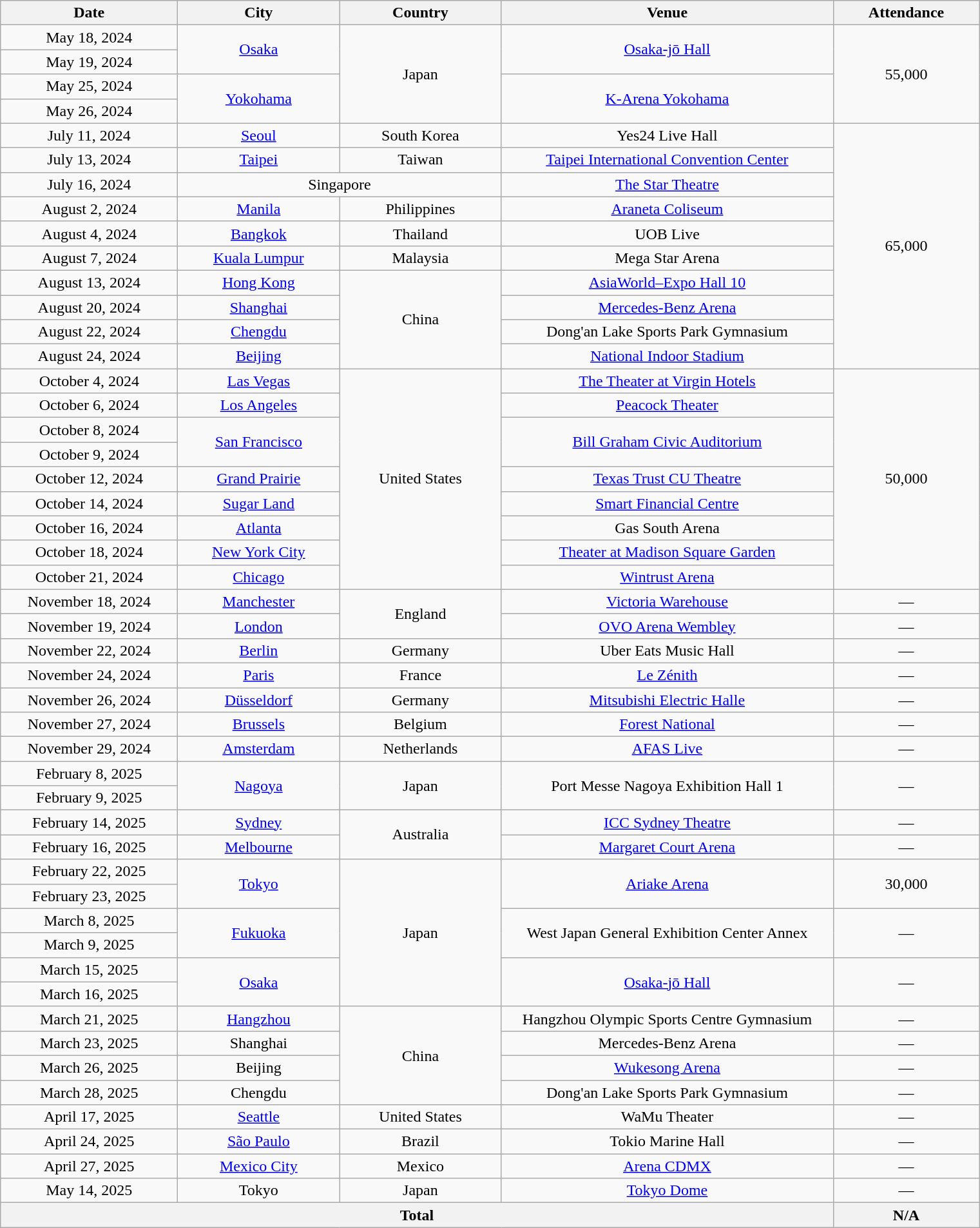<table class="wikitable plainrowheaders" style="text-align:center">
<tr>
<th scope="col" style="width:11em">Date</th>
<th scope="col" style="width:10em">City</th>
<th scope="col" style="width:10em">Country</th>
<th scope="col" style="width:21em">Venue</th>
<th scope="col" style="width:9em">Attendance</th>
</tr>
<tr>
<td>May 18, 2024</td>
<td rowspan="2"><a href='#'>Osaka</a></td>
<td rowspan="4">Japan</td>
<td rowspan="2"><a href='#'>Osaka-jō Hall</a></td>
<td rowspan="4">55,000</td>
</tr>
<tr>
<td>May 19, 2024</td>
</tr>
<tr>
<td>May 25, 2024</td>
<td rowspan="2"><a href='#'>Yokohama</a></td>
<td rowspan="2"><a href='#'>K-Arena Yokohama</a></td>
</tr>
<tr>
<td>May 26, 2024</td>
</tr>
<tr>
<td>July 11, 2024</td>
<td><a href='#'>Seoul</a></td>
<td>South Korea</td>
<td>Yes24 Live Hall</td>
<td rowspan="10">65,000</td>
</tr>
<tr>
<td>July 13, 2024</td>
<td><a href='#'>Taipei</a></td>
<td>Taiwan</td>
<td><a href='#'>Taipei International Convention Center</a></td>
</tr>
<tr>
<td>July 16, 2024</td>
<td colspan="2">Singapore</td>
<td><a href='#'>The Star Theatre</a></td>
</tr>
<tr>
<td>August 2, 2024</td>
<td><a href='#'>Manila</a></td>
<td>Philippines</td>
<td><a href='#'>Araneta Coliseum</a></td>
</tr>
<tr>
<td>August 4, 2024</td>
<td><a href='#'>Bangkok</a></td>
<td>Thailand</td>
<td>UOB Live</td>
</tr>
<tr>
<td>August 7, 2024</td>
<td><a href='#'>Kuala Lumpur</a></td>
<td>Malaysia</td>
<td>Mega Star Arena</td>
</tr>
<tr>
<td>August 13, 2024</td>
<td><a href='#'>Hong Kong</a></td>
<td rowspan="4">China</td>
<td><a href='#'>AsiaWorld–Expo Hall 10</a></td>
</tr>
<tr>
<td>August 20, 2024</td>
<td><a href='#'>Shanghai</a></td>
<td><a href='#'>Mercedes-Benz Arena</a></td>
</tr>
<tr>
<td>August 22, 2024</td>
<td><a href='#'>Chengdu</a></td>
<td>Dong'an Lake Sports Park Gymnasium</td>
</tr>
<tr>
<td>August 24, 2024</td>
<td><a href='#'>Beijing</a></td>
<td><a href='#'>National Indoor Stadium</a></td>
</tr>
<tr>
<td>October 4, 2024</td>
<td><a href='#'>Las Vegas</a></td>
<td rowspan="9">United States</td>
<td><a href='#'>The Theater at Virgin Hotels</a></td>
<td rowspan="9">50,000</td>
</tr>
<tr>
<td>October 6, 2024</td>
<td><a href='#'>Los Angeles</a></td>
<td><a href='#'>Peacock Theater</a></td>
</tr>
<tr>
<td>October 8, 2024</td>
<td rowspan="2"><a href='#'>San Francisco</a></td>
<td rowspan="2"><a href='#'>Bill Graham Civic Auditorium</a></td>
</tr>
<tr>
<td>October 9, 2024</td>
</tr>
<tr>
<td>October 12, 2024</td>
<td><a href='#'>Grand Prairie</a></td>
<td><a href='#'>Texas Trust CU Theatre</a></td>
</tr>
<tr>
<td>October 14, 2024</td>
<td><a href='#'>Sugar Land</a></td>
<td><a href='#'>Smart Financial Centre</a></td>
</tr>
<tr>
<td>October 16, 2024</td>
<td><a href='#'>Atlanta</a></td>
<td>Gas South Arena</td>
</tr>
<tr>
<td>October 18, 2024</td>
<td><a href='#'>New York City</a></td>
<td><a href='#'>Theater at Madison Square Garden</a></td>
</tr>
<tr>
<td>October 21, 2024</td>
<td><a href='#'>Chicago</a></td>
<td><a href='#'>Wintrust Arena</a></td>
</tr>
<tr>
<td>November 18, 2024</td>
<td><a href='#'>Manchester</a></td>
<td rowspan="2">England</td>
<td><a href='#'>Victoria Warehouse</a></td>
<td>—</td>
</tr>
<tr>
<td>November 19, 2024</td>
<td><a href='#'>London</a></td>
<td><a href='#'>OVO Arena Wembley</a></td>
<td>—</td>
</tr>
<tr>
<td>November 22, 2024</td>
<td><a href='#'>Berlin</a></td>
<td>Germany</td>
<td>Uber Eats Music Hall</td>
<td>—</td>
</tr>
<tr>
<td>November 24, 2024</td>
<td><a href='#'>Paris</a></td>
<td>France</td>
<td><a href='#'>Le Zénith</a></td>
<td>—</td>
</tr>
<tr>
<td>November 26, 2024</td>
<td><a href='#'>Düsseldorf</a></td>
<td>Germany</td>
<td><a href='#'>Mitsubishi Electric Halle</a></td>
<td>—</td>
</tr>
<tr>
<td>November 27, 2024</td>
<td><a href='#'>Brussels</a></td>
<td>Belgium</td>
<td><a href='#'>Forest National</a></td>
<td>—</td>
</tr>
<tr>
<td>November 29, 2024</td>
<td><a href='#'>Amsterdam</a></td>
<td>Netherlands</td>
<td><a href='#'>AFAS Live</a></td>
<td>—</td>
</tr>
<tr>
<td>February 8, 2025</td>
<td rowspan="2"><a href='#'>Nagoya</a></td>
<td rowspan="2">Japan</td>
<td rowspan="2">Port Messe Nagoya Exhibition Hall 1</td>
<td rowspan="2">—</td>
</tr>
<tr>
<td>February 9, 2025</td>
</tr>
<tr>
<td>February 14, 2025</td>
<td><a href='#'>Sydney</a></td>
<td rowspan="2">Australia</td>
<td><a href='#'>ICC Sydney Theatre</a></td>
<td>—</td>
</tr>
<tr>
<td>February 16, 2025</td>
<td><a href='#'>Melbourne</a></td>
<td><a href='#'>Margaret Court Arena</a></td>
<td>—</td>
</tr>
<tr>
<td>February 22, 2025</td>
<td rowspan="2"><a href='#'>Tokyo</a></td>
<td rowspan="6">Japan</td>
<td rowspan="2"><a href='#'>Ariake Arena</a></td>
<td rowspan="2">30,000</td>
</tr>
<tr>
<td>February 23, 2025</td>
</tr>
<tr>
<td>March 8, 2025</td>
<td rowspan="2"><a href='#'>Fukuoka</a></td>
<td rowspan="2">West Japan General Exhibition Center Annex</td>
<td rowspan="2">—</td>
</tr>
<tr>
<td>March 9, 2025</td>
</tr>
<tr>
<td>March 15, 2025</td>
<td rowspan="2"><a href='#'>Osaka</a></td>
<td rowspan="2"><a href='#'>Osaka-jō Hall</a></td>
<td rowspan="2">—</td>
</tr>
<tr>
<td>March 16, 2025</td>
</tr>
<tr>
<td>March 21, 2025</td>
<td><a href='#'>Hangzhou</a></td>
<td rowspan="4">China</td>
<td>Hangzhou Olympic Sports Centre Gymnasium</td>
<td>—</td>
</tr>
<tr>
<td>March 23, 2025</td>
<td>Shanghai</td>
<td>Mercedes-Benz Arena</td>
<td>—</td>
</tr>
<tr>
<td>March 26, 2025</td>
<td>Beijing</td>
<td><a href='#'>Wukesong Arena</a></td>
<td>—</td>
</tr>
<tr>
<td>March 28, 2025</td>
<td>Chengdu</td>
<td>Dong'an Lake Sports Park Gymnasium</td>
<td>—</td>
</tr>
<tr>
<td>April 17, 2025</td>
<td><a href='#'>Seattle</a></td>
<td>United States</td>
<td>WaMu Theater</td>
<td>—</td>
</tr>
<tr>
<td>April 24, 2025</td>
<td><a href='#'>São Paulo</a></td>
<td>Brazil</td>
<td>Tokio Marine Hall</td>
<td>—</td>
</tr>
<tr>
<td>April 27, 2025</td>
<td><a href='#'>Mexico City</a></td>
<td>Mexico</td>
<td><a href='#'>Arena CDMX</a></td>
<td>—</td>
</tr>
<tr>
<td>May 14, 2025</td>
<td>Tokyo</td>
<td>Japan</td>
<td><a href='#'>Tokyo Dome</a></td>
<td>—</td>
</tr>
<tr>
<th colspan="4">Total</th>
<th>N/A</th>
</tr>
</table>
